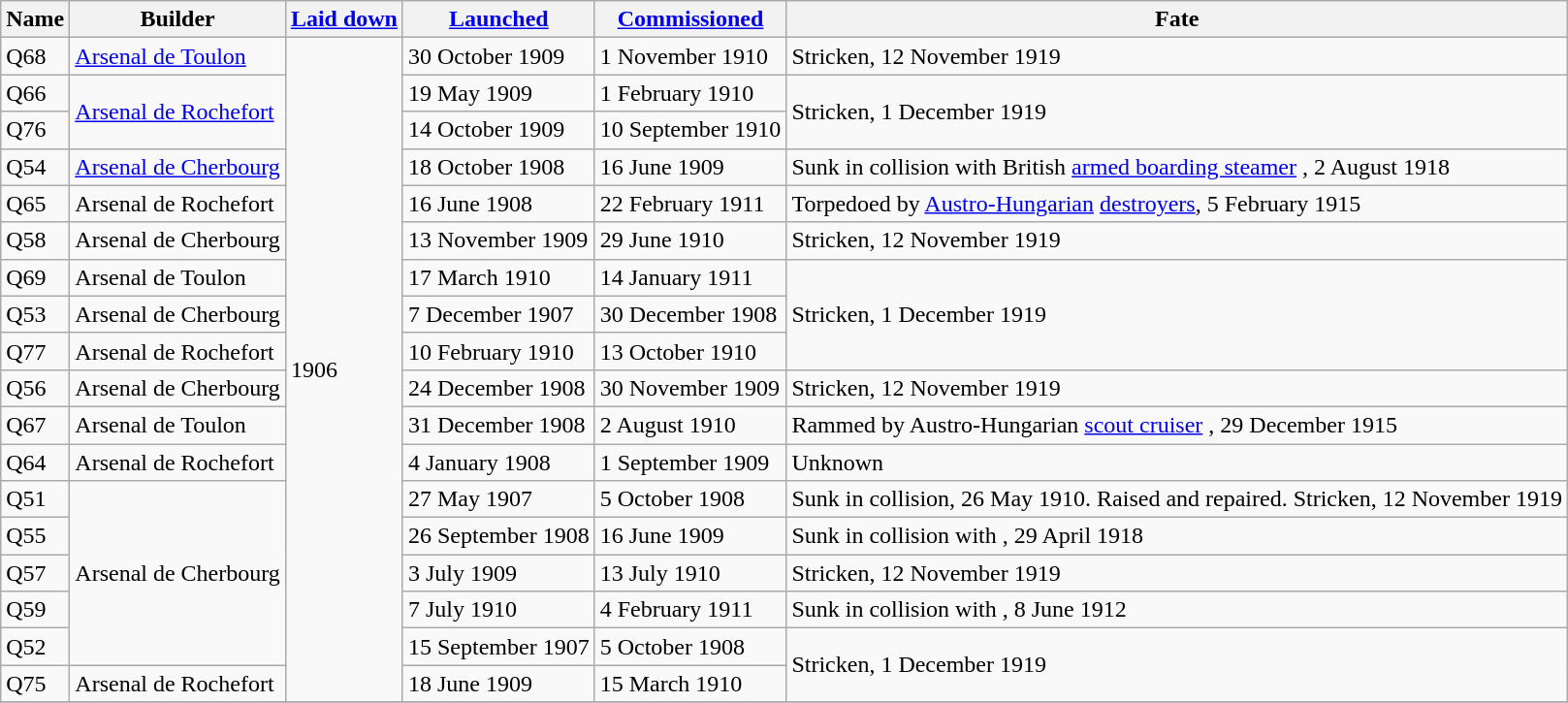<table class="wikitable nowraplinks">
<tr>
<th>Name</th>
<th>Builder</th>
<th><a href='#'>Laid down</a></th>
<th><a href='#'>Launched</a></th>
<th><a href='#'>Commissioned</a></th>
<th>Fate</th>
</tr>
<tr>
<td> Q68</td>
<td><a href='#'>Arsenal de Toulon</a></td>
<td rowspan=18>1906</td>
<td>30 October 1909</td>
<td>1 November 1910</td>
<td>Stricken, 12 November 1919</td>
</tr>
<tr>
<td> Q66</td>
<td rowspan=2><a href='#'>Arsenal de Rochefort</a></td>
<td>19 May 1909</td>
<td>1 February 1910</td>
<td rowspan=2>Stricken, 1 December 1919</td>
</tr>
<tr>
<td> Q76</td>
<td>14 October 1909</td>
<td>10 September 1910</td>
</tr>
<tr>
<td> Q54</td>
<td><a href='#'>Arsenal de Cherbourg</a></td>
<td>18 October 1908</td>
<td>16 June 1909</td>
<td>Sunk in collision with British <a href='#'>armed boarding steamer</a> , 2 August 1918</td>
</tr>
<tr>
<td> Q65</td>
<td>Arsenal de Rochefort</td>
<td>16 June 1908</td>
<td>22 February 1911</td>
<td>Torpedoed by <a href='#'>Austro-Hungarian</a> <a href='#'>destroyers</a>, 5 February 1915</td>
</tr>
<tr>
<td> Q58</td>
<td>Arsenal de Cherbourg</td>
<td>13 November 1909</td>
<td>29 June 1910</td>
<td>Stricken, 12 November 1919</td>
</tr>
<tr>
<td> Q69</td>
<td>Arsenal de Toulon</td>
<td>17 March 1910</td>
<td>14 January 1911</td>
<td rowspan=3>Stricken, 1 December 1919</td>
</tr>
<tr>
<td> Q53</td>
<td>Arsenal de Cherbourg</td>
<td>7 December 1907</td>
<td>30 December 1908</td>
</tr>
<tr>
<td> Q77</td>
<td>Arsenal de Rochefort</td>
<td>10 February 1910</td>
<td>13 October 1910</td>
</tr>
<tr>
<td> Q56</td>
<td>Arsenal de Cherbourg</td>
<td>24 December 1908</td>
<td>30 November 1909</td>
<td>Stricken, 12 November 1919</td>
</tr>
<tr>
<td> Q67</td>
<td>Arsenal de Toulon</td>
<td>31 December 1908</td>
<td>2 August 1910</td>
<td>Rammed by Austro-Hungarian <a href='#'>scout cruiser</a> , 29 December 1915</td>
</tr>
<tr>
<td> Q64</td>
<td>Arsenal de Rochefort</td>
<td>4 January 1908</td>
<td>1 September 1909</td>
<td>Unknown</td>
</tr>
<tr>
<td> Q51</td>
<td rowspan=5>Arsenal de Cherbourg</td>
<td>27 May 1907</td>
<td>5 October 1908</td>
<td>Sunk in collision, 26 May 1910. Raised and repaired. Stricken, 12 November 1919</td>
</tr>
<tr>
<td> Q55</td>
<td>26 September 1908</td>
<td>16 June 1909</td>
<td>Sunk in collision with , 29 April 1918</td>
</tr>
<tr>
<td> Q57</td>
<td>3 July 1909</td>
<td>13 July 1910</td>
<td>Stricken, 12 November 1919</td>
</tr>
<tr>
<td> Q59</td>
<td>7 July 1910</td>
<td>4 February 1911</td>
<td>Sunk in collision with , 8 June 1912</td>
</tr>
<tr>
<td> Q52</td>
<td>15 September 1907</td>
<td>5 October 1908</td>
<td rowspan=2>Stricken, 1 December 1919</td>
</tr>
<tr>
<td> Q75</td>
<td>Arsenal de Rochefort</td>
<td>18 June 1909</td>
<td>15 March 1910</td>
</tr>
<tr>
</tr>
</table>
